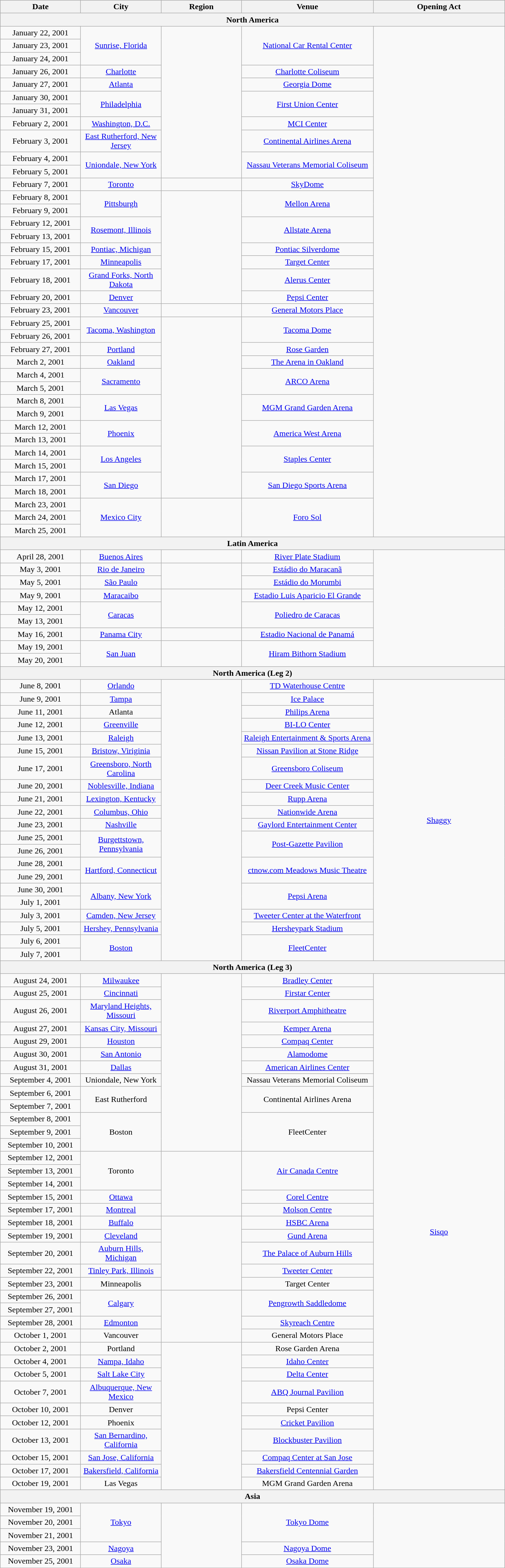<table class="wikitable" style="text-align:center;">
<tr>
<th style="width:150px;">Date</th>
<th style="width:150px;">City</th>
<th style="width:150px;">Region</th>
<th style="width:250px;">Venue</th>
<th style="width:250px;">Opening Act</th>
</tr>
<tr>
<th colspan="5">North America</th>
</tr>
<tr>
<td>January 22, 2001</td>
<td rowspan="3"><a href='#'>Sunrise, Florida</a></td>
<td rowspan="11"></td>
<td rowspan="3"><a href='#'>National Car Rental Center</a></td>
</tr>
<tr>
<td>January 23, 2001</td>
</tr>
<tr>
<td>January 24, 2001</td>
</tr>
<tr>
<td>January 26, 2001</td>
<td><a href='#'>Charlotte</a></td>
<td><a href='#'>Charlotte Coliseum</a></td>
</tr>
<tr>
<td>January 27, 2001</td>
<td><a href='#'>Atlanta</a></td>
<td><a href='#'>Georgia Dome</a></td>
</tr>
<tr>
<td>January 30, 2001</td>
<td rowspan="2"><a href='#'>Philadelphia</a></td>
<td rowspan="2"><a href='#'>First Union Center</a></td>
</tr>
<tr>
<td>January 31, 2001</td>
</tr>
<tr>
<td>February 2, 2001</td>
<td><a href='#'>Washington, D.C.</a></td>
<td><a href='#'>MCI Center</a></td>
</tr>
<tr>
<td>February 3, 2001</td>
<td><a href='#'>East Rutherford, New Jersey</a></td>
<td><a href='#'>Continental Airlines Arena</a></td>
</tr>
<tr>
<td>February 4, 2001</td>
<td rowspan="2"><a href='#'>Uniondale, New York</a></td>
<td rowspan="2"><a href='#'>Nassau Veterans Memorial Coliseum</a></td>
</tr>
<tr>
<td>February 5, 2001</td>
</tr>
<tr>
<td>February 7, 2001</td>
<td><a href='#'>Toronto</a></td>
<td></td>
<td><a href='#'>SkyDome</a></td>
</tr>
<tr>
<td>February 8, 2001</td>
<td rowspan="2"><a href='#'>Pittsburgh</a></td>
<td rowspan="8"></td>
<td rowspan="2"><a href='#'>Mellon Arena</a></td>
</tr>
<tr>
<td>February 9, 2001</td>
</tr>
<tr>
<td>February 12, 2001</td>
<td rowspan="2"><a href='#'>Rosemont, Illinois</a></td>
<td rowspan="2"><a href='#'>Allstate Arena</a></td>
</tr>
<tr>
<td>February 13, 2001</td>
</tr>
<tr>
<td>February 15, 2001</td>
<td><a href='#'>Pontiac, Michigan</a></td>
<td><a href='#'>Pontiac Silverdome</a></td>
</tr>
<tr>
<td>February 17, 2001</td>
<td><a href='#'>Minneapolis</a></td>
<td><a href='#'>Target Center</a></td>
</tr>
<tr>
<td>February 18, 2001</td>
<td><a href='#'>Grand Forks, North Dakota</a></td>
<td><a href='#'>Alerus Center</a></td>
</tr>
<tr>
<td>February 20, 2001</td>
<td><a href='#'>Denver</a></td>
<td><a href='#'>Pepsi Center</a></td>
</tr>
<tr>
<td>February 23, 2001</td>
<td><a href='#'>Vancouver</a></td>
<td></td>
<td><a href='#'>General Motors Place</a></td>
</tr>
<tr>
<td>February 25, 2001</td>
<td rowspan="2"><a href='#'>Tacoma, Washington</a></td>
<td rowspan="14"></td>
<td rowspan="2"><a href='#'>Tacoma Dome</a></td>
</tr>
<tr>
<td>February 26, 2001</td>
</tr>
<tr>
<td>February 27, 2001</td>
<td><a href='#'>Portland</a></td>
<td><a href='#'>Rose Garden</a></td>
</tr>
<tr>
<td>March 2, 2001</td>
<td><a href='#'>Oakland</a></td>
<td><a href='#'>The Arena in Oakland</a></td>
</tr>
<tr>
<td>March 4, 2001</td>
<td rowspan="2"><a href='#'>Sacramento</a></td>
<td rowspan="2"><a href='#'>ARCO Arena</a></td>
</tr>
<tr>
<td>March 5, 2001</td>
</tr>
<tr>
<td>March 8, 2001</td>
<td rowspan="2"><a href='#'>Las Vegas</a></td>
<td rowspan="2"><a href='#'>MGM Grand Garden Arena</a></td>
</tr>
<tr>
<td>March 9, 2001</td>
</tr>
<tr>
<td>March 12, 2001</td>
<td rowspan="2"><a href='#'>Phoenix</a></td>
<td rowspan="2"><a href='#'>America West Arena</a></td>
</tr>
<tr>
<td>March 13, 2001</td>
</tr>
<tr>
<td>March 14, 2001</td>
<td rowspan="2"><a href='#'>Los Angeles</a></td>
<td rowspan="2"><a href='#'>Staples Center</a></td>
</tr>
<tr>
<td>March 15, 2001</td>
</tr>
<tr>
<td>March 17, 2001</td>
<td rowspan="2"><a href='#'>San Diego</a></td>
<td rowspan="2"><a href='#'>San Diego Sports Arena</a></td>
</tr>
<tr>
<td>March 18, 2001</td>
</tr>
<tr>
<td>March 23, 2001</td>
<td rowspan="3"><a href='#'>Mexico City</a></td>
<td rowspan="3"></td>
<td rowspan="3"><a href='#'>Foro Sol</a></td>
</tr>
<tr>
<td>March 24, 2001</td>
</tr>
<tr>
<td>March 25, 2001</td>
</tr>
<tr>
<th colspan="5">Latin America</th>
</tr>
<tr>
<td>April 28, 2001</td>
<td><a href='#'>Buenos Aires</a></td>
<td></td>
<td><a href='#'>River Plate Stadium</a></td>
</tr>
<tr>
<td>May 3, 2001</td>
<td><a href='#'>Rio de Janeiro</a></td>
<td rowspan="2"></td>
<td><a href='#'>Estádio do Maracanã</a></td>
</tr>
<tr>
<td>May 5, 2001</td>
<td><a href='#'>São Paulo</a></td>
<td><a href='#'>Estádio do Morumbi</a></td>
</tr>
<tr>
<td>May 9, 2001</td>
<td><a href='#'>Maracaibo</a></td>
<td rowspan="3"></td>
<td><a href='#'>Estadio Luis Aparicio El Grande</a></td>
</tr>
<tr>
<td>May 12, 2001</td>
<td rowspan="2"><a href='#'>Caracas</a></td>
<td rowspan="2"><a href='#'>Poliedro de Caracas</a></td>
</tr>
<tr>
<td>May 13, 2001</td>
</tr>
<tr>
<td>May 16, 2001</td>
<td><a href='#'>Panama City</a></td>
<td></td>
<td><a href='#'>Estadio Nacional de Panamá</a></td>
</tr>
<tr>
<td>May 19, 2001</td>
<td rowspan="2"><a href='#'>San Juan</a></td>
<td rowspan="2"></td>
<td rowspan="2"><a href='#'>Hiram Bithorn Stadium</a></td>
</tr>
<tr>
<td>May 20, 2001</td>
</tr>
<tr>
<th colspan="5">North America (Leg 2)</th>
</tr>
<tr>
<td>June 8, 2001</td>
<td><a href='#'>Orlando</a></td>
<td rowspan="21"></td>
<td><a href='#'>TD Waterhouse Centre</a></td>
<td rowspan="21"><a href='#'>Shaggy</a></td>
</tr>
<tr>
<td>June 9, 2001</td>
<td><a href='#'>Tampa</a></td>
<td><a href='#'>Ice Palace</a></td>
</tr>
<tr>
<td>June 11, 2001</td>
<td>Atlanta</td>
<td><a href='#'>Philips Arena</a></td>
</tr>
<tr>
<td>June 12, 2001</td>
<td><a href='#'>Greenville</a></td>
<td><a href='#'>BI-LO Center</a></td>
</tr>
<tr>
<td>June 13, 2001</td>
<td><a href='#'>Raleigh</a></td>
<td><a href='#'>Raleigh Entertainment & Sports Arena</a></td>
</tr>
<tr>
<td>June 15, 2001</td>
<td><a href='#'>Bristow, Viriginia</a></td>
<td><a href='#'>Nissan Pavilion at Stone Ridge</a></td>
</tr>
<tr>
<td>June 17, 2001</td>
<td><a href='#'>Greensboro, North Carolina</a></td>
<td><a href='#'>Greensboro Coliseum</a></td>
</tr>
<tr>
<td>June 20, 2001</td>
<td><a href='#'>Noblesville, Indiana</a></td>
<td><a href='#'>Deer Creek Music Center</a></td>
</tr>
<tr>
<td>June 21, 2001</td>
<td><a href='#'>Lexington, Kentucky</a></td>
<td><a href='#'>Rupp Arena</a></td>
</tr>
<tr>
<td>June 22, 2001</td>
<td><a href='#'>Columbus, Ohio</a></td>
<td><a href='#'>Nationwide Arena</a></td>
</tr>
<tr>
<td>June 23, 2001</td>
<td><a href='#'>Nashville</a></td>
<td><a href='#'>Gaylord Entertainment Center</a></td>
</tr>
<tr>
<td>June 25, 2001</td>
<td rowspan="2"><a href='#'>Burgettstown, Pennsylvania</a></td>
<td rowspan="2"><a href='#'>Post-Gazette Pavilion</a></td>
</tr>
<tr>
<td>June 26, 2001</td>
</tr>
<tr>
<td>June 28, 2001</td>
<td rowspan="2"><a href='#'>Hartford, Connecticut</a></td>
<td rowspan="2"><a href='#'>ctnow.com Meadows Music Theatre</a></td>
</tr>
<tr>
<td>June 29, 2001</td>
</tr>
<tr>
<td>June 30, 2001</td>
<td rowspan="2"><a href='#'>Albany, New York</a></td>
<td rowspan="2"><a href='#'>Pepsi Arena</a></td>
</tr>
<tr>
<td>July 1, 2001</td>
</tr>
<tr>
<td>July 3, 2001</td>
<td><a href='#'>Camden, New Jersey</a></td>
<td><a href='#'>Tweeter Center at the Waterfront</a></td>
</tr>
<tr>
<td>July 5, 2001</td>
<td><a href='#'>Hershey, Pennsylvania</a></td>
<td><a href='#'>Hersheypark Stadium</a></td>
</tr>
<tr>
<td>July 6, 2001</td>
<td rowspan="2"><a href='#'>Boston</a></td>
<td rowspan="2"><a href='#'>FleetCenter</a></td>
</tr>
<tr>
<td>July 7, 2001</td>
</tr>
<tr>
<th colspan="5">North America (Leg 3)</th>
</tr>
<tr>
<td>August 24, 2001</td>
<td><a href='#'>Milwaukee</a></td>
<td rowspan="13"></td>
<td><a href='#'>Bradley Center</a></td>
<td rowspan="37"><a href='#'>Sisqo</a></td>
</tr>
<tr>
<td>August 25, 2001</td>
<td><a href='#'>Cincinnati</a></td>
<td><a href='#'>Firstar Center</a></td>
</tr>
<tr>
<td>August 26, 2001</td>
<td><a href='#'>Maryland Heights, Missouri</a></td>
<td><a href='#'>Riverport Amphitheatre</a></td>
</tr>
<tr>
<td>August 27, 2001</td>
<td><a href='#'>Kansas City, Missouri</a></td>
<td><a href='#'>Kemper Arena</a></td>
</tr>
<tr>
<td>August 29, 2001</td>
<td><a href='#'>Houston</a></td>
<td><a href='#'>Compaq Center</a></td>
</tr>
<tr>
<td>August 30, 2001</td>
<td><a href='#'>San Antonio</a></td>
<td><a href='#'>Alamodome</a></td>
</tr>
<tr>
<td>August 31, 2001</td>
<td><a href='#'>Dallas</a></td>
<td><a href='#'>American Airlines Center</a></td>
</tr>
<tr>
<td>September 4, 2001</td>
<td>Uniondale, New York</td>
<td>Nassau Veterans Memorial Coliseum</td>
</tr>
<tr>
<td>September 6, 2001</td>
<td rowspan="2">East Rutherford</td>
<td rowspan="2">Continental Airlines Arena</td>
</tr>
<tr>
<td>September 7, 2001</td>
</tr>
<tr>
<td>September 8, 2001</td>
<td rowspan="3">Boston</td>
<td rowspan="3">FleetCenter</td>
</tr>
<tr>
<td>September 9, 2001</td>
</tr>
<tr>
<td>September 10, 2001</td>
</tr>
<tr>
<td>September 12, 2001</td>
<td rowspan="3">Toronto</td>
<td rowspan="5"></td>
<td rowspan="3"><a href='#'>Air Canada Centre</a></td>
</tr>
<tr>
<td>September 13, 2001</td>
</tr>
<tr>
<td>September 14, 2001</td>
</tr>
<tr>
<td>September 15, 2001</td>
<td><a href='#'>Ottawa</a></td>
<td><a href='#'>Corel Centre</a></td>
</tr>
<tr>
<td>September 17, 2001</td>
<td><a href='#'>Montreal</a></td>
<td><a href='#'>Molson Centre</a></td>
</tr>
<tr>
<td>September 18, 2001</td>
<td><a href='#'>Buffalo</a></td>
<td rowspan="5"></td>
<td><a href='#'>HSBC Arena</a></td>
</tr>
<tr>
<td>September 19, 2001</td>
<td><a href='#'>Cleveland</a></td>
<td><a href='#'>Gund Arena</a></td>
</tr>
<tr>
<td>September 20, 2001</td>
<td><a href='#'>Auburn Hills, Michigan</a></td>
<td><a href='#'>The Palace of Auburn Hills</a></td>
</tr>
<tr>
<td>September 22, 2001</td>
<td><a href='#'>Tinley Park, Illinois</a></td>
<td><a href='#'>Tweeter Center</a></td>
</tr>
<tr>
<td>September 23, 2001</td>
<td>Minneapolis</td>
<td>Target Center</td>
</tr>
<tr>
<td>September 26, 2001</td>
<td rowspan="2"><a href='#'>Calgary</a></td>
<td rowspan="4"></td>
<td rowspan="2"><a href='#'>Pengrowth Saddledome</a></td>
</tr>
<tr>
<td>September 27, 2001</td>
</tr>
<tr>
<td>September 28, 2001</td>
<td><a href='#'>Edmonton</a></td>
<td><a href='#'>Skyreach Centre</a></td>
</tr>
<tr>
<td>October 1, 2001</td>
<td>Vancouver</td>
<td>General Motors Place</td>
</tr>
<tr>
<td>October 2, 2001</td>
<td>Portland</td>
<td rowspan="10"></td>
<td>Rose Garden Arena</td>
</tr>
<tr>
<td>October 4, 2001</td>
<td><a href='#'>Nampa, Idaho</a></td>
<td><a href='#'>Idaho Center</a></td>
</tr>
<tr>
<td>October 5, 2001</td>
<td><a href='#'>Salt Lake City</a></td>
<td><a href='#'>Delta Center</a></td>
</tr>
<tr>
<td>October 7, 2001</td>
<td><a href='#'>Albuquerque, New Mexico</a></td>
<td><a href='#'>ABQ Journal Pavilion</a></td>
</tr>
<tr>
<td>October 10, 2001</td>
<td>Denver</td>
<td>Pepsi Center</td>
</tr>
<tr>
<td>October 12, 2001</td>
<td>Phoenix</td>
<td><a href='#'>Cricket Pavilion</a></td>
</tr>
<tr>
<td>October 13, 2001</td>
<td><a href='#'>San Bernardino, California</a></td>
<td><a href='#'>Blockbuster Pavilion</a></td>
</tr>
<tr>
<td>October 15, 2001</td>
<td><a href='#'>San Jose, California</a></td>
<td><a href='#'>Compaq Center at San Jose</a></td>
</tr>
<tr>
<td>October 17, 2001</td>
<td><a href='#'>Bakersfield, California</a></td>
<td><a href='#'>Bakersfield Centennial Garden</a></td>
</tr>
<tr>
<td>October 19, 2001</td>
<td>Las Vegas</td>
<td>MGM Grand Garden Arena</td>
</tr>
<tr>
<th colspan="5">Asia</th>
</tr>
<tr>
<td>November 19, 2001</td>
<td rowspan="3"><a href='#'>Tokyo</a></td>
<td rowspan="5"></td>
<td rowspan="3"><a href='#'>Tokyo Dome</a></td>
</tr>
<tr>
<td>November 20, 2001</td>
</tr>
<tr>
<td>November 21, 2001</td>
</tr>
<tr>
<td>November 23, 2001</td>
<td><a href='#'>Nagoya</a></td>
<td><a href='#'>Nagoya Dome</a></td>
</tr>
<tr>
<td>November 25, 2001</td>
<td><a href='#'>Osaka</a></td>
<td><a href='#'>Osaka Dome</a></td>
</tr>
</table>
